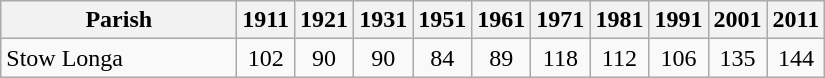<table class="wikitable" style="text-align:center;">
<tr>
<th width="150">Parish<br></th>
<th width="30">1911<br></th>
<th width="30">1921<br></th>
<th width="30">1931<br></th>
<th width="30">1951<br></th>
<th width="30">1961<br></th>
<th width="30">1971<br></th>
<th width="30">1981<br></th>
<th width="30">1991<br></th>
<th width="30">2001<br></th>
<th width="30">2011 <br></th>
</tr>
<tr>
<td align=left>Stow Longa</td>
<td align="center">102</td>
<td align="center">90</td>
<td align="center">90</td>
<td align="center">84</td>
<td align="center">89</td>
<td align="center">118</td>
<td align="center">112</td>
<td align="center">106</td>
<td align="center">135</td>
<td align="center">144</td>
</tr>
</table>
